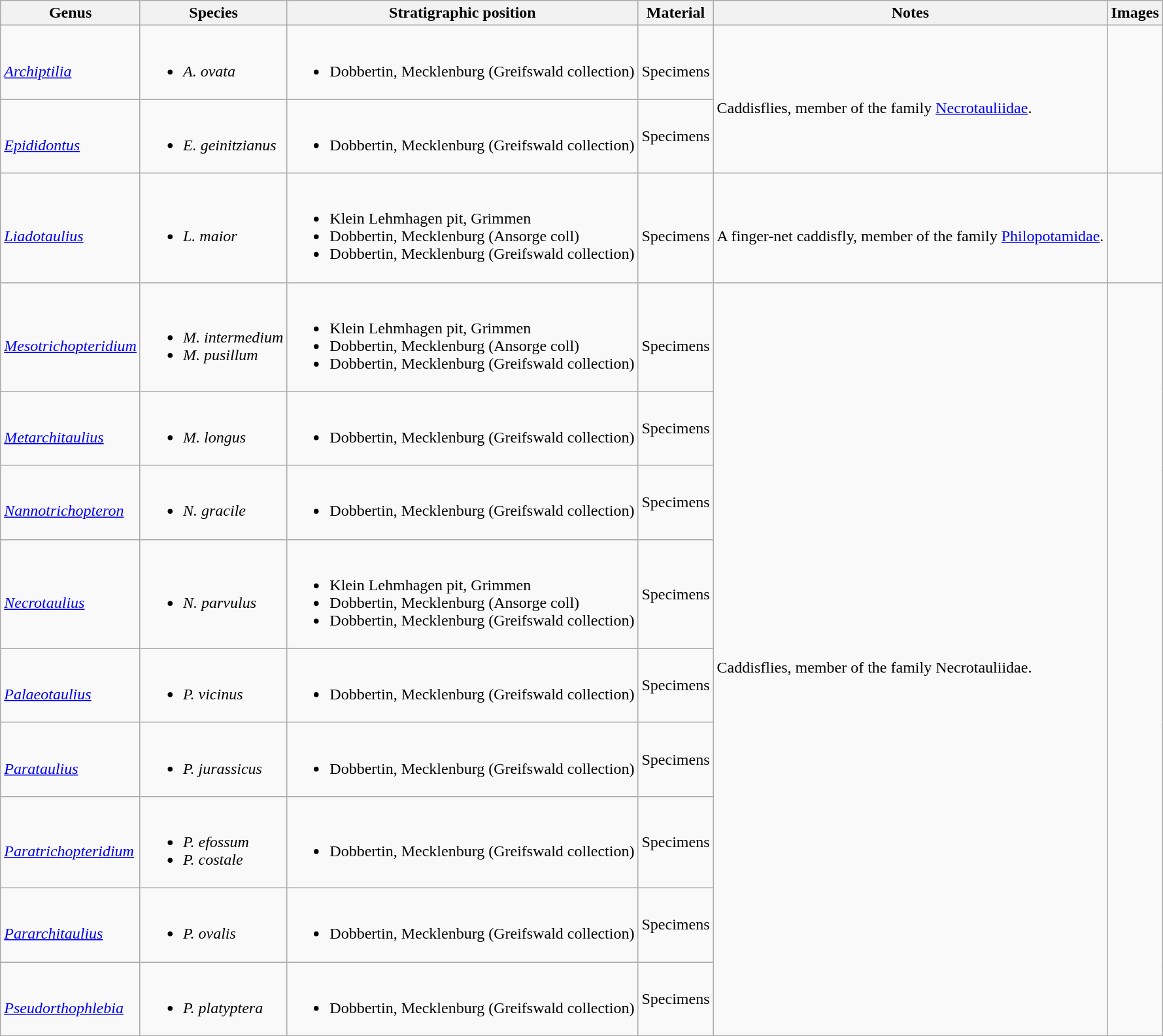<table class = "wikitable">
<tr>
<th>Genus</th>
<th>Species</th>
<th>Stratigraphic position</th>
<th>Material</th>
<th>Notes</th>
<th>Images</th>
</tr>
<tr>
<td><br><em><a href='#'>Archiptilia</a></em></td>
<td><br><ul><li><em>A. ovata </em></li></ul></td>
<td><br><ul><li>Dobbertin, Mecklenburg (Greifswald collection)</li></ul></td>
<td><br>Specimens</td>
<td rowspan="2"><br>Caddisflies, member of the family <a href='#'>Necrotauliidae</a>.</td>
<td rowspan="2"></td>
</tr>
<tr>
<td><br><em><a href='#'>Epididontus</a></em></td>
<td><br><ul><li><em>E. geinitzianus</em></li></ul></td>
<td><br><ul><li>Dobbertin, Mecklenburg (Greifswald collection)</li></ul></td>
<td>Specimens</td>
</tr>
<tr>
<td><br><em><a href='#'>Liadotaulius</a></em></td>
<td><br><ul><li><em>L. maior</em></li></ul></td>
<td><br><ul><li>Klein Lehmhagen pit, Grimmen</li><li>Dobbertin, Mecklenburg (Ansorge coll)</li><li>Dobbertin, Mecklenburg (Greifswald collection)</li></ul></td>
<td><br>Specimens</td>
<td><br>A finger-net caddisfly, member of the family <a href='#'>Philopotamidae</a>.</td>
<td><br></td>
</tr>
<tr>
<td><br><em><a href='#'>Mesotrichopteridium</a></em></td>
<td><br><ul><li><em>M. intermedium</em></li><li><em>M. pusillum</em></li></ul></td>
<td><br><ul><li>Klein Lehmhagen pit, Grimmen</li><li>Dobbertin, Mecklenburg (Ansorge coll)</li><li>Dobbertin, Mecklenburg (Greifswald collection)</li></ul></td>
<td><br>Specimens</td>
<td rowspan="9"><br>Caddisflies, member of the family Necrotauliidae.</td>
<td rowspan="9"></td>
</tr>
<tr>
<td><br><em><a href='#'>Metarchitaulius</a></em></td>
<td><br><ul><li><em>M. longus</em></li></ul></td>
<td><br><ul><li>Dobbertin, Mecklenburg (Greifswald collection)</li></ul></td>
<td>Specimens</td>
</tr>
<tr>
<td><br><em><a href='#'>Nannotrichopteron</a></em></td>
<td><br><ul><li><em>N. gracile</em></li></ul></td>
<td><br><ul><li>Dobbertin, Mecklenburg (Greifswald collection)</li></ul></td>
<td>Specimens</td>
</tr>
<tr>
<td><br><em><a href='#'>Necrotaulius</a></em></td>
<td><br><ul><li><em>N. parvulus</em></li></ul></td>
<td><br><ul><li>Klein Lehmhagen pit, Grimmen</li><li>Dobbertin, Mecklenburg (Ansorge coll)</li><li>Dobbertin, Mecklenburg (Greifswald collection)</li></ul></td>
<td>Specimens</td>
</tr>
<tr>
<td><br><em><a href='#'>Palaeotaulius</a></em></td>
<td><br><ul><li><em>P. vicinus</em></li></ul></td>
<td><br><ul><li>Dobbertin, Mecklenburg (Greifswald collection)</li></ul></td>
<td>Specimens</td>
</tr>
<tr>
<td><br><em><a href='#'>Parataulius</a></em></td>
<td><br><ul><li><em>P. jurassicus </em></li></ul></td>
<td><br><ul><li>Dobbertin, Mecklenburg (Greifswald collection)</li></ul></td>
<td>Specimens</td>
</tr>
<tr>
<td><br><em><a href='#'>Paratrichopteridium</a></em></td>
<td><br><ul><li><em>P. efossum</em></li><li><em>P. costale</em></li></ul></td>
<td><br><ul><li>Dobbertin, Mecklenburg (Greifswald collection)</li></ul></td>
<td>Specimens</td>
</tr>
<tr>
<td><br><em><a href='#'>Pararchitaulius</a></em></td>
<td><br><ul><li><em>P. ovalis</em></li></ul></td>
<td><br><ul><li>Dobbertin, Mecklenburg (Greifswald collection)</li></ul></td>
<td>Specimens</td>
</tr>
<tr>
<td><br><em><a href='#'>Pseudorthophlebia</a></em></td>
<td><br><ul><li><em>P. platyptera</em></li></ul></td>
<td><br><ul><li>Dobbertin, Mecklenburg (Greifswald collection)</li></ul></td>
<td>Specimens</td>
</tr>
<tr>
</tr>
</table>
